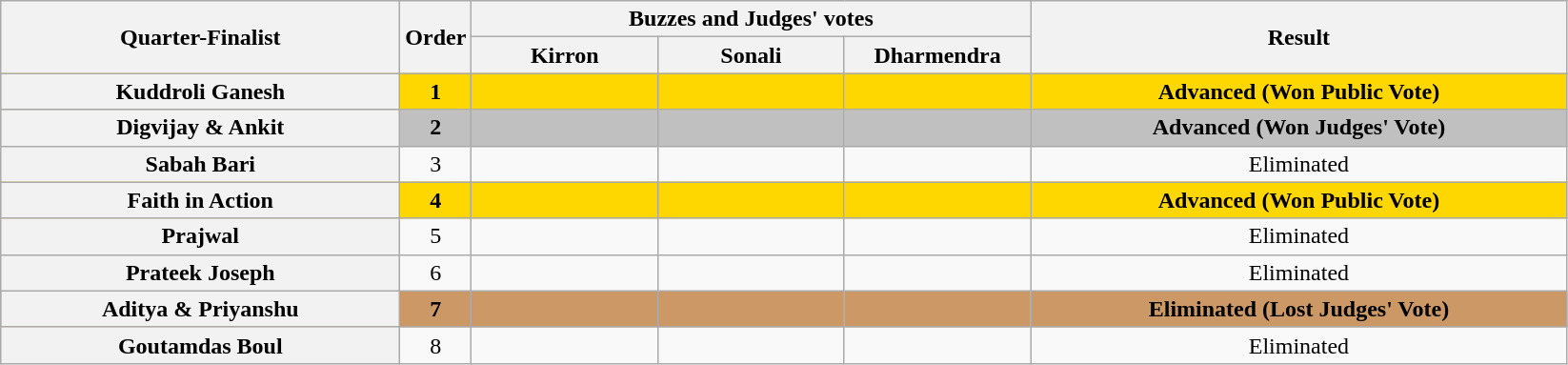<table class="wikitable plainrowheaders sortable" style="text-align:center;">
<tr>
<th rowspan="2" scope="col" class="unsortable" style="width:17em;">Quarter-Finalist</th>
<th rowspan="2" scope="col" style="width:1em;">Order</th>
<th colspan="3" scope="col" class="unsortable" style="width:24em;">Buzzes and Judges' votes</th>
<th rowspan="2" scope="col" style="width:23em;">Result</th>
</tr>
<tr>
<th scope="col" class="unsortable" style="width:6em;">Kirron</th>
<th scope="col" class="unsortable" style="width:6em;">Sonali</th>
<th scope="col" class="unsortable" style="width:6em;">Dharmendra</th>
</tr>
<tr style="background:gold;">
<th scope="row"><strong>Kuddroli Ganesh</strong></th>
<td><strong>1</strong></td>
<td style="text-align:center;"></td>
<td style="text-align:center;"></td>
<td style="text-align:center;"></td>
<td><strong>Advanced (Won Public Vote)</strong></td>
</tr>
<tr style="background:silver;">
<th scope="row"><strong>Digvijay & Ankit</strong></th>
<td><strong>2</strong></td>
<td style="text-align:center;"></td>
<td style="text-align:center;"></td>
<td style="text-align:center;"></td>
<td><strong>Advanced (Won Judges' Vote)</strong></td>
</tr>
<tr>
<th scope="row">Sabah Bari</th>
<td>3</td>
<td style="text-align:center;"></td>
<td style="text-align:center;"></td>
<td style="text-align:center;"></td>
<td>Eliminated</td>
</tr>
<tr style="background:gold;">
<th scope="row"><strong>Faith in Action</strong></th>
<td><strong>4</strong></td>
<td style="text-align:center;"></td>
<td style="text-align:center;"></td>
<td style="text-align:center;"></td>
<td><strong>Advanced (Won Public Vote)</strong></td>
</tr>
<tr>
<th scope="row">Prajwal</th>
<td>5</td>
<td style="text-align:center;"></td>
<td style="text-align:center;"></td>
<td style="text-align:center;"></td>
<td>Eliminated</td>
</tr>
<tr>
<th scope="row">Prateek Joseph</th>
<td>6</td>
<td style="text-align:center;"></td>
<td style="text-align:center;"></td>
<td style="text-align:center;"></td>
<td>Eliminated</td>
</tr>
<tr style="background:#c96;">
<th scope="row"><strong>Aditya & Priyanshu</strong></th>
<td><strong>7</strong></td>
<td style="text-align:center;"></td>
<td style="text-align:center;"></td>
<td style="text-align:center;"><strong></strong></td>
<td><strong>Eliminated (Lost Judges' Vote)</strong></td>
</tr>
<tr>
<th scope="row">Goutamdas Boul</th>
<td>8</td>
<td></td>
<td></td>
<td></td>
<td>Eliminated</td>
</tr>
</table>
